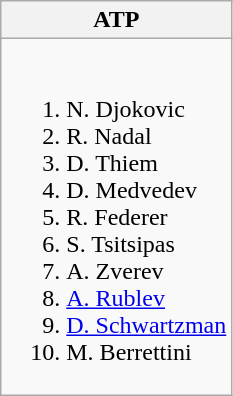<table class="wikitable">
<tr>
<th>ATP</th>
</tr>
<tr style="vertical-align: top;">
<td style="white-space: nowrap;"><br><ol><li> N. Djokovic</li><li> R. Nadal</li><li> D. Thiem</li><li> D. Medvedev</li><li> R. Federer</li><li> S. Tsitsipas</li><li> A. Zverev</li><li> <a href='#'>A. Rublev</a></li><li> <a href='#'>D. Schwartzman</a></li><li> M. Berrettini</li></ol></td>
</tr>
</table>
